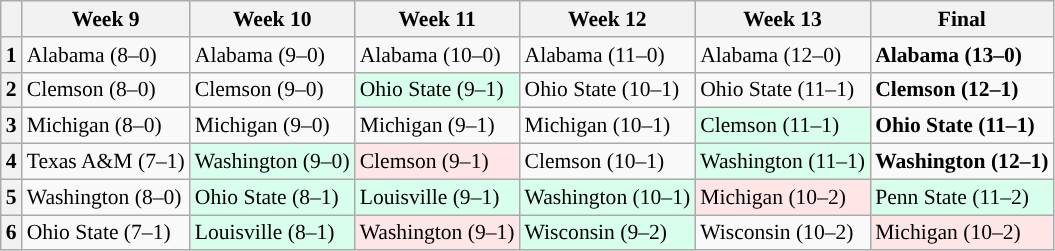<table class="wikitable" style="font-size:90%">
<tr>
<th></th>
<th>Week 9</th>
<th>Week 10</th>
<th>Week 11</th>
<th>Week 12</th>
<th>Week 13</th>
<th>Final</th>
</tr>
<tr>
<th>1</th>
<td>Alabama (8–0)</td>
<td>Alabama (9–0)</td>
<td>Alabama (10–0)</td>
<td>Alabama (11–0)</td>
<td>Alabama (12–0)</td>
<td style="background:#"><strong>Alabama (13–0)</strong></td>
</tr>
<tr>
<th>2</th>
<td>Clemson (8–0)</td>
<td>Clemson (9–0)</td>
<td style="background:#d8ffeb">Ohio State (9–1)</td>
<td>Ohio State (10–1)</td>
<td>Ohio State (11–1)</td>
<td style="background:#"><strong>Clemson (12–1)</strong></td>
</tr>
<tr>
<th>3</th>
<td>Michigan (8–0)</td>
<td>Michigan (9–0)</td>
<td>Michigan (9–1)</td>
<td>Michigan (10–1)</td>
<td style="background:#d8ffeb">Clemson (11–1)</td>
<td style="background:#"><strong>Ohio State (11–1)</strong></td>
</tr>
<tr>
<th>4</th>
<td>Texas A&M (7–1)</td>
<td style="background:#d8ffeb">Washington (9–0)</td>
<td style="background:#ffe6e6">Clemson (9–1)</td>
<td>Clemson (10–1)</td>
<td style="background:#d8ffeb">Washington (11–1)</td>
<td style="background:#"><strong>Washington (12–1)</strong></td>
</tr>
<tr>
<th>5</th>
<td>Washington (8–0)</td>
<td style="background:#d8ffeb">Ohio State (8–1)</td>
<td style="background:#d8ffeb">Louisville (9–1)</td>
<td style="background:#d8ffeb">Washington (10–1)</td>
<td style="background:#ffe6e6">Michigan (10–2)</td>
<td style="background:#d8ffeb">Penn State (11–2)</td>
</tr>
<tr>
<th>6</th>
<td>Ohio State (7–1)</td>
<td style="background:#d8ffeb">Louisville (8–1)</td>
<td style="background:#ffe6e6">Washington (9–1)</td>
<td style="background:#d8ffeb">Wisconsin (9–2)</td>
<td>Wisconsin (10–2)</td>
<td style="background:#ffe6e6">Michigan (10–2)</td>
</tr>
</table>
